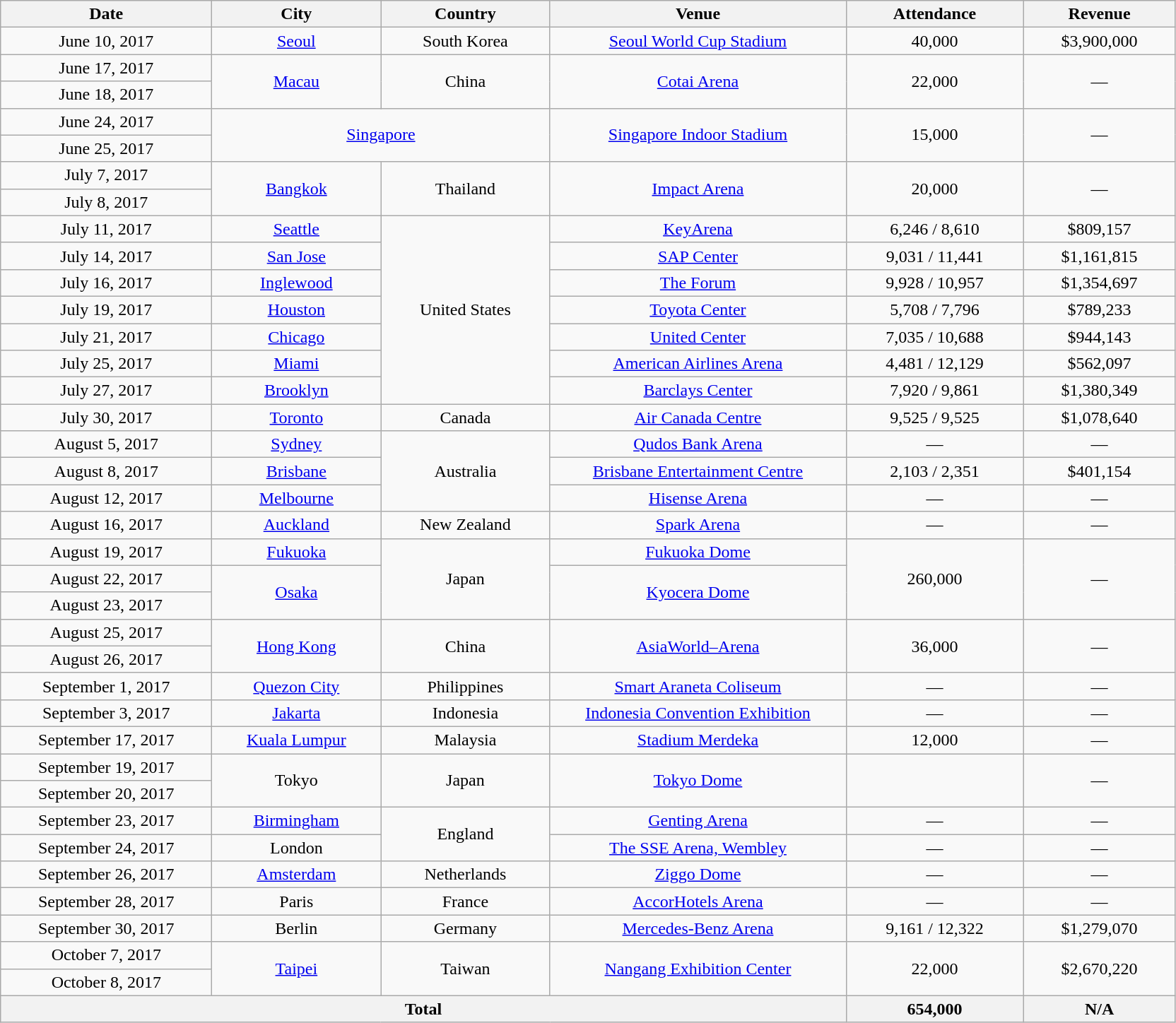<table class="wikitable" style="text-align:center;">
<tr>
<th scope="col" style="width:12em;">Date</th>
<th scope="col" style="width:9.5em;">City</th>
<th scope="col" style="width:9.5em;">Country</th>
<th scope="col" style="width:17em;">Venue</th>
<th scope="col" style="width:10em;">Attendance</th>
<th scope="col" style="width:8.5em;">Revenue</th>
</tr>
<tr>
<td>June 10, 2017</td>
<td><a href='#'>Seoul</a></td>
<td>South Korea</td>
<td><a href='#'>Seoul World Cup Stadium</a></td>
<td>40,000</td>
<td>$3,900,000</td>
</tr>
<tr>
<td>June 17, 2017</td>
<td rowspan="2"><a href='#'>Macau</a></td>
<td rowspan="2">China</td>
<td rowspan="2"><a href='#'>Cotai Arena</a></td>
<td rowspan="2">22,000</td>
<td rowspan="2">—</td>
</tr>
<tr>
<td>June 18, 2017</td>
</tr>
<tr>
<td>June 24, 2017</td>
<td colspan="2" rowspan="2"><a href='#'>Singapore</a></td>
<td rowspan="2"><a href='#'>Singapore Indoor Stadium</a></td>
<td rowspan="2">15,000</td>
<td rowspan="2">—</td>
</tr>
<tr>
<td>June 25, 2017</td>
</tr>
<tr>
<td>July 7, 2017</td>
<td rowspan="2"><a href='#'>Bangkok</a></td>
<td rowspan="2">Thailand</td>
<td rowspan="2"><a href='#'>Impact Arena</a></td>
<td rowspan="2">20,000</td>
<td rowspan="2">—</td>
</tr>
<tr>
<td>July 8, 2017</td>
</tr>
<tr>
<td>July 11, 2017</td>
<td><a href='#'>Seattle</a></td>
<td rowspan="7">United States</td>
<td><a href='#'>KeyArena</a></td>
<td>6,246 / 8,610</td>
<td>$809,157</td>
</tr>
<tr>
<td>July 14, 2017</td>
<td><a href='#'>San Jose</a></td>
<td><a href='#'>SAP Center</a></td>
<td>9,031 / 11,441</td>
<td>$1,161,815</td>
</tr>
<tr>
<td>July 16, 2017</td>
<td><a href='#'>Inglewood</a></td>
<td><a href='#'>The Forum</a></td>
<td>9,928 / 10,957</td>
<td>$1,354,697</td>
</tr>
<tr>
<td>July 19, 2017</td>
<td><a href='#'>Houston</a></td>
<td><a href='#'>Toyota Center</a></td>
<td>5,708 / 7,796</td>
<td>$789,233</td>
</tr>
<tr>
<td>July 21, 2017</td>
<td><a href='#'>Chicago</a></td>
<td><a href='#'>United Center</a></td>
<td>7,035 / 10,688</td>
<td>$944,143</td>
</tr>
<tr>
<td>July 25, 2017</td>
<td><a href='#'>Miami</a></td>
<td><a href='#'>American Airlines Arena</a></td>
<td>4,481 / 12,129</td>
<td>$562,097</td>
</tr>
<tr>
<td>July 27, 2017</td>
<td><a href='#'>Brooklyn</a></td>
<td><a href='#'>Barclays Center</a></td>
<td>7,920 / 9,861</td>
<td>$1,380,349</td>
</tr>
<tr>
<td>July 30, 2017</td>
<td><a href='#'>Toronto</a></td>
<td>Canada</td>
<td><a href='#'>Air Canada Centre</a></td>
<td>9,525 / 9,525</td>
<td>$1,078,640</td>
</tr>
<tr>
<td>August 5, 2017</td>
<td><a href='#'>Sydney</a></td>
<td rowspan="3">Australia</td>
<td><a href='#'>Qudos Bank Arena</a></td>
<td>—</td>
<td>—</td>
</tr>
<tr>
<td>August 8, 2017</td>
<td><a href='#'>Brisbane</a></td>
<td><a href='#'>Brisbane Entertainment Centre</a></td>
<td>2,103 / 2,351</td>
<td>$401,154</td>
</tr>
<tr>
<td>August 12, 2017</td>
<td><a href='#'>Melbourne</a></td>
<td><a href='#'>Hisense Arena</a></td>
<td>—</td>
<td>—</td>
</tr>
<tr>
<td>August 16, 2017</td>
<td><a href='#'>Auckland</a></td>
<td>New Zealand</td>
<td><a href='#'>Spark Arena</a></td>
<td>—</td>
<td>—</td>
</tr>
<tr>
<td>August 19, 2017</td>
<td><a href='#'>Fukuoka</a></td>
<td rowspan="3">Japan</td>
<td><a href='#'>Fukuoka Dome</a></td>
<td rowspan="3">260,000</td>
<td rowspan="3">—</td>
</tr>
<tr>
<td>August 22, 2017</td>
<td rowspan="2"><a href='#'>Osaka</a></td>
<td rowspan="2"><a href='#'>Kyocera Dome</a></td>
</tr>
<tr>
<td>August 23, 2017</td>
</tr>
<tr>
<td>August 25, 2017</td>
<td rowspan="2"><a href='#'>Hong Kong</a></td>
<td rowspan="2">China</td>
<td rowspan="2"><a href='#'>AsiaWorld–Arena</a></td>
<td rowspan="2">36,000</td>
<td rowspan="2">—</td>
</tr>
<tr>
<td>August 26, 2017</td>
</tr>
<tr>
<td>September 1, 2017</td>
<td><a href='#'>Quezon City</a></td>
<td>Philippines</td>
<td><a href='#'>Smart Araneta Coliseum</a></td>
<td>—</td>
<td>—</td>
</tr>
<tr>
<td>September 3, 2017</td>
<td><a href='#'>Jakarta</a></td>
<td>Indonesia</td>
<td><a href='#'>Indonesia Convention Exhibition</a></td>
<td>—</td>
<td>—</td>
</tr>
<tr>
<td>September 17, 2017</td>
<td><a href='#'>Kuala Lumpur</a></td>
<td>Malaysia</td>
<td><a href='#'>Stadium Merdeka</a></td>
<td>12,000</td>
<td>—</td>
</tr>
<tr>
<td>September 19, 2017</td>
<td rowspan="2">Tokyo</td>
<td rowspan="2">Japan</td>
<td rowspan="2"><a href='#'>Tokyo Dome</a></td>
<td rowspan="2"></td>
<td rowspan="2">—</td>
</tr>
<tr>
<td>September 20, 2017</td>
</tr>
<tr>
<td>September 23, 2017</td>
<td><a href='#'>Birmingham</a></td>
<td rowspan="2">England</td>
<td><a href='#'>Genting Arena</a></td>
<td>—</td>
<td>—</td>
</tr>
<tr>
<td>September 24, 2017</td>
<td>London</td>
<td><a href='#'>The SSE Arena, Wembley</a></td>
<td>—</td>
<td>—</td>
</tr>
<tr>
<td>September 26, 2017</td>
<td><a href='#'>Amsterdam</a></td>
<td>Netherlands</td>
<td><a href='#'>Ziggo Dome</a></td>
<td>—</td>
<td>—</td>
</tr>
<tr>
<td>September 28, 2017</td>
<td>Paris</td>
<td>France</td>
<td><a href='#'>AccorHotels Arena</a></td>
<td>—</td>
<td>—</td>
</tr>
<tr>
<td>September 30, 2017</td>
<td>Berlin</td>
<td>Germany</td>
<td><a href='#'>Mercedes-Benz Arena</a></td>
<td>9,161 / 12,322</td>
<td>$1,279,070</td>
</tr>
<tr>
<td>October 7, 2017</td>
<td rowspan="2"><a href='#'>Taipei</a></td>
<td rowspan="2">Taiwan</td>
<td rowspan="2"><a href='#'>Nangang Exhibition Center</a></td>
<td rowspan="2">22,000</td>
<td rowspan="2">$2,670,220</td>
</tr>
<tr>
<td>October 8, 2017</td>
</tr>
<tr>
<th colspan="4"><strong>Total</strong></th>
<th>654,000</th>
<th>N/A</th>
</tr>
</table>
